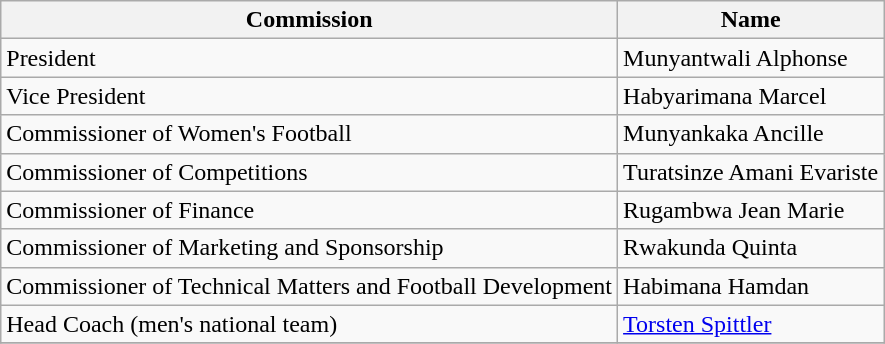<table class="wikitable" border="1">
<tr>
<th>Commission</th>
<th>Name</th>
</tr>
<tr>
<td>President</td>
<td>Munyantwali Alphonse</td>
</tr>
<tr>
<td>Vice President</td>
<td>Habyarimana Marcel</td>
</tr>
<tr>
<td>Commissioner of Women's Football</td>
<td>Munyankaka Ancille</td>
</tr>
<tr>
<td>Commissioner of Competitions</td>
<td>Turatsinze Amani Evariste</td>
</tr>
<tr>
<td>Commissioner of Finance</td>
<td>Rugambwa Jean Marie</td>
</tr>
<tr>
<td>Commissioner of Marketing and Sponsorship</td>
<td>Rwakunda Quinta</td>
</tr>
<tr>
<td>Commissioner of Technical Matters and Football Development</td>
<td>Habimana Hamdan</td>
</tr>
<tr>
<td>Head Coach (men's national team)</td>
<td><a href='#'>Torsten Spittler</a></td>
</tr>
<tr>
</tr>
</table>
